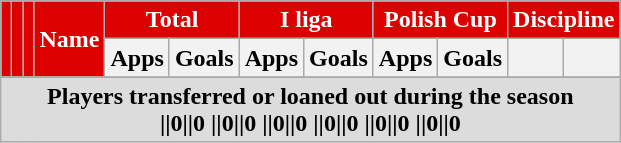<table class="wikitable sortable" style="text-align:center">
<tr>
<th rowspan=2 style="background:#DD0000; color:white;"></th>
<th rowspan=2 style="background:#DD0000; color:white;"></th>
<th rowspan=2 style="background:#DD0000; color:white;"></th>
<th rowspan=2 style="background:#DD0000; color:white;">Name</th>
<th colspan=2 style="background:#DD0000; color:white;">Total</th>
<th colspan=2 style="background:#DD0000; color:white;">I liga</th>
<th colspan=2 style="background:#DD0000; color:white;">Polish Cup</th>
<th colspan=2 style="background:#DD0000; color:white;">Discipline</th>
</tr>
<tr>
<th>Apps</th>
<th>Goals</th>
<th>Apps</th>
<th>Goals</th>
<th>Apps</th>
<th>Goals</th>
<th></th>
<th></th>
</tr>
<tr>
</tr>
<tr>
<th colspan="12" style="background:#DCDCDC; text-align:center">Players transferred or loaned out during the season<br>||0||0
||0||0
||0||0
||0||0
||0||0
||0||0</th>
</tr>
</table>
